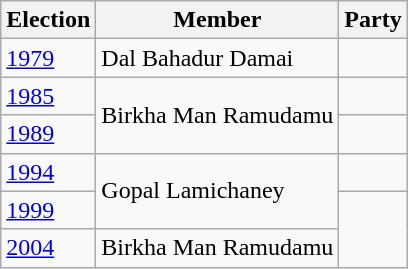<table class="wikitable sortable">
<tr>
<th>Election</th>
<th>Member</th>
<th colspan=2>Party</th>
</tr>
<tr>
<td><a href='#'>1979</a></td>
<td>Dal Bahadur Damai</td>
<td></td>
</tr>
<tr>
<td><a href='#'>1985</a></td>
<td rowspan=2>Birkha Man Ramudamu</td>
<td></td>
</tr>
<tr>
<td><a href='#'>1989</a></td>
</tr>
<tr>
<td><a href='#'>1994</a></td>
<td rowspan=2>Gopal Lamichaney</td>
<td></td>
</tr>
<tr>
<td><a href='#'>1999</a></td>
</tr>
<tr>
<td><a href='#'>2004</a></td>
<td>Birkha Man Ramudamu</td>
</tr>
</table>
